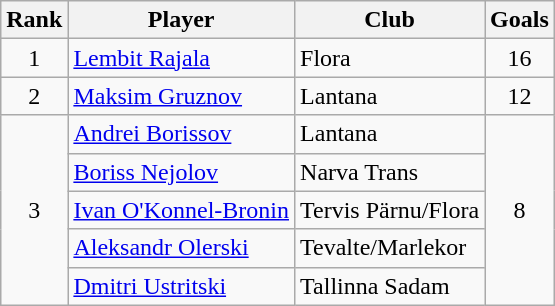<table class="wikitable">
<tr>
<th>Rank</th>
<th>Player</th>
<th>Club</th>
<th>Goals</th>
</tr>
<tr>
<td align=center>1</td>
<td> <a href='#'>Lembit Rajala</a></td>
<td>Flora</td>
<td align=center>16</td>
</tr>
<tr>
<td align=center>2</td>
<td> <a href='#'>Maksim Gruznov</a></td>
<td>Lantana</td>
<td align=center>12</td>
</tr>
<tr>
<td rowspan=5 align=center>3</td>
<td> <a href='#'>Andrei Borissov</a></td>
<td>Lantana</td>
<td rowspan=5 align=center>8</td>
</tr>
<tr>
<td> <a href='#'>Boriss Nejolov</a></td>
<td>Narva Trans</td>
</tr>
<tr>
<td> <a href='#'>Ivan O'Konnel-Bronin</a></td>
<td>Tervis Pärnu/Flora</td>
</tr>
<tr>
<td> <a href='#'>Aleksandr Olerski</a></td>
<td>Tevalte/Marlekor</td>
</tr>
<tr>
<td> <a href='#'>Dmitri Ustritski</a></td>
<td>Tallinna Sadam</td>
</tr>
</table>
